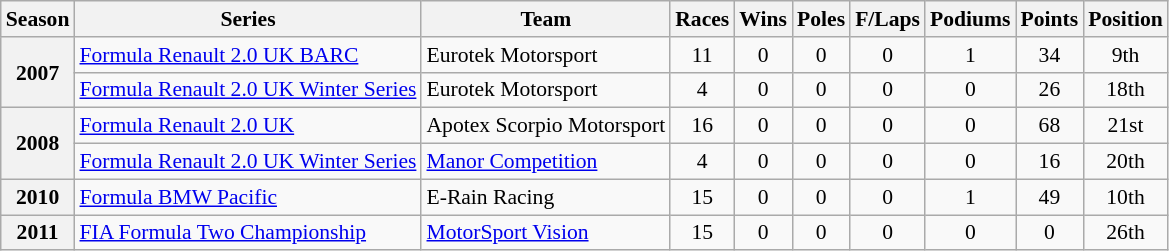<table class="wikitable" style="font-size: 90%; text-align:center">
<tr>
<th>Season</th>
<th>Series</th>
<th>Team</th>
<th>Races</th>
<th>Wins</th>
<th>Poles</th>
<th>F/Laps</th>
<th>Podiums</th>
<th>Points</th>
<th>Position</th>
</tr>
<tr>
<th rowspan=2>2007</th>
<td align=left><a href='#'>Formula Renault 2.0 UK BARC</a></td>
<td align=left>Eurotek Motorsport</td>
<td>11</td>
<td>0</td>
<td>0</td>
<td>0</td>
<td>1</td>
<td>34</td>
<td>9th</td>
</tr>
<tr>
<td align=left><a href='#'>Formula Renault 2.0 UK Winter Series</a></td>
<td align=left>Eurotek Motorsport</td>
<td>4</td>
<td>0</td>
<td>0</td>
<td>0</td>
<td>0</td>
<td>26</td>
<td>18th</td>
</tr>
<tr>
<th rowspan=2>2008</th>
<td align=left><a href='#'>Formula Renault 2.0 UK</a></td>
<td align=left>Apotex Scorpio Motorsport</td>
<td>16</td>
<td>0</td>
<td>0</td>
<td>0</td>
<td>0</td>
<td>68</td>
<td>21st</td>
</tr>
<tr>
<td align=left><a href='#'>Formula Renault 2.0 UK Winter Series</a></td>
<td align=left><a href='#'>Manor Competition</a></td>
<td>4</td>
<td>0</td>
<td>0</td>
<td>0</td>
<td>0</td>
<td>16</td>
<td>20th</td>
</tr>
<tr>
<th>2010</th>
<td align=left><a href='#'>Formula BMW Pacific</a></td>
<td align=left>E-Rain Racing</td>
<td>15</td>
<td>0</td>
<td>0</td>
<td>0</td>
<td>1</td>
<td>49</td>
<td>10th</td>
</tr>
<tr>
<th>2011</th>
<td align=left><a href='#'>FIA Formula Two Championship</a></td>
<td align=left><a href='#'>MotorSport Vision</a></td>
<td>15</td>
<td>0</td>
<td>0</td>
<td>0</td>
<td>0</td>
<td>0</td>
<td>26th</td>
</tr>
</table>
